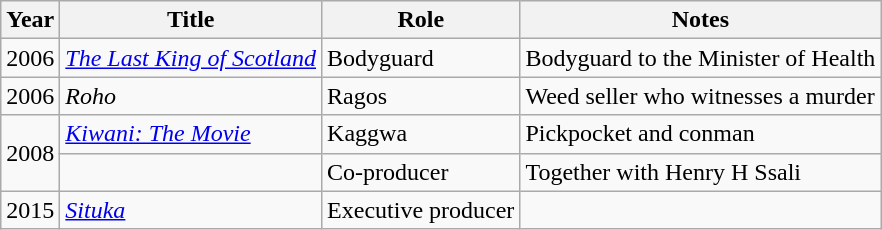<table class="wikitable sortable">
<tr>
<th>Year</th>
<th>Title</th>
<th>Role</th>
<th>Notes</th>
</tr>
<tr>
<td>2006</td>
<td><a href='#'><em>The Last King of Scotland</em></a></td>
<td>Bodyguard</td>
<td>Bodyguard to the Minister of Health</td>
</tr>
<tr>
<td>2006</td>
<td><em>Roho</em></td>
<td>Ragos</td>
<td>Weed seller who witnesses a murder</td>
</tr>
<tr>
<td rowspan="2">2008</td>
<td><em><a href='#'>Kiwani: The Movie</a></em></td>
<td>Kaggwa</td>
<td>Pickpocket and conman</td>
</tr>
<tr>
<td></td>
<td>Co-producer</td>
<td>Together with Henry H Ssali</td>
</tr>
<tr>
<td>2015</td>
<td><em><a href='#'>Situka</a></em></td>
<td>Executive producer</td>
<td></td>
</tr>
</table>
